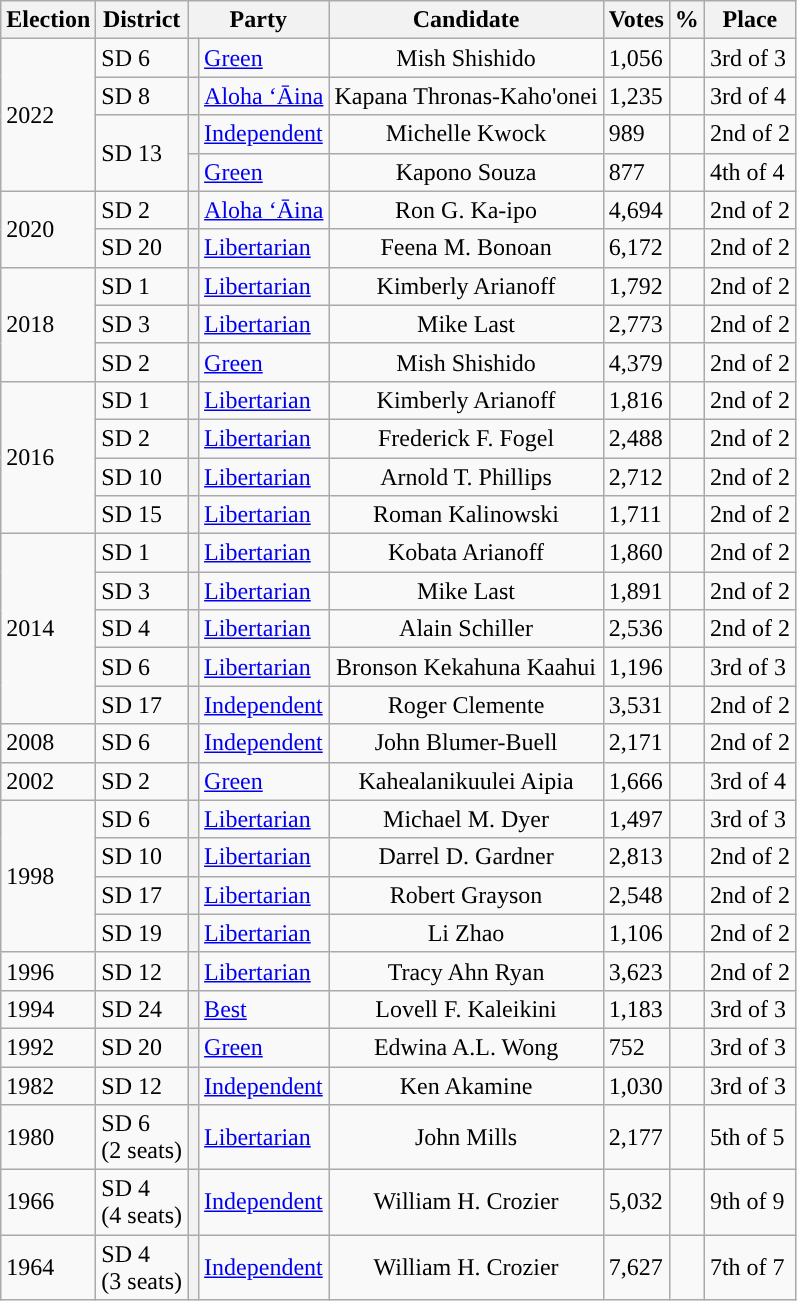<table class="wikitable sortable">
<tr>
<th>Election</th>
<th>District</th>
<th colspan=2>Party</th>
<th>Candidate</th>
<th>Votes</th>
<th>%</th>
<th>Place</th>
</tr>
<tr>
<td rowspan=4>2022</td>
<td>SD 6</td>
<th style="background-color:"></th>
<td><a href='#'>Green</a></td>
<td align="center">Mish Shishido</td>
<td>1,056</td>
<td></td>
<td>3rd of 3</td>
</tr>
<tr>
<td>SD 8</td>
<th style="background-color:"></th>
<td><a href='#'>Aloha ʻĀina</a></td>
<td align="center">Kapana Thronas-Kaho'onei</td>
<td>1,235</td>
<td></td>
<td>3rd of 4</td>
</tr>
<tr>
<td rowspan=2>SD 13</td>
<th style="background-color:"></th>
<td><a href='#'>Independent</a></td>
<td align="center">Michelle Kwock</td>
<td>989</td>
<td></td>
<td>2nd of 2</td>
</tr>
<tr>
<th style="background-color:"></th>
<td><a href='#'>Green</a></td>
<td align="center">Kapono Souza</td>
<td>877</td>
<td></td>
<td>4th of 4</td>
</tr>
<tr>
<td rowspan=2>2020</td>
<td>SD 2</td>
<th style="background-color:"></th>
<td><a href='#'>Aloha ʻĀina</a></td>
<td align="center">Ron G. Ka-ipo</td>
<td>4,694</td>
<td></td>
<td>2nd of 2</td>
</tr>
<tr>
<td>SD 20</td>
<th style="background-color:"></th>
<td><a href='#'>Libertarian</a></td>
<td align="center">Feena M. Bonoan</td>
<td>6,172</td>
<td></td>
<td>2nd of 2</td>
</tr>
<tr>
<td rowspan=3>2018</td>
<td>SD 1</td>
<th style="background-color:"></th>
<td><a href='#'>Libertarian</a></td>
<td align="center">Kimberly Arianoff</td>
<td>1,792</td>
<td></td>
<td>2nd of 2</td>
</tr>
<tr>
<td>SD 3</td>
<th style="background-color:"></th>
<td><a href='#'>Libertarian</a></td>
<td align="center">Mike Last</td>
<td>2,773</td>
<td></td>
<td>2nd of 2</td>
</tr>
<tr>
<td>SD 2</td>
<th style="background-color:"></th>
<td><a href='#'>Green</a></td>
<td align="center">Mish Shishido</td>
<td>4,379</td>
<td></td>
<td>2nd of 2</td>
</tr>
<tr>
<td rowspan=4>2016</td>
<td>SD 1</td>
<th style="background-color:"></th>
<td><a href='#'>Libertarian</a></td>
<td align="center">Kimberly Arianoff</td>
<td>1,816</td>
<td></td>
<td>2nd of 2</td>
</tr>
<tr>
<td>SD 2</td>
<th style="background-color:"></th>
<td><a href='#'>Libertarian</a></td>
<td align="center">Frederick F. Fogel</td>
<td>2,488</td>
<td></td>
<td>2nd of 2</td>
</tr>
<tr>
<td>SD 10</td>
<th style="background-color:"></th>
<td><a href='#'>Libertarian</a></td>
<td align="center">Arnold T. Phillips</td>
<td>2,712</td>
<td></td>
<td>2nd of 2</td>
</tr>
<tr>
<td>SD 15</td>
<th style="background-color:"></th>
<td><a href='#'>Libertarian</a></td>
<td align="center">Roman Kalinowski</td>
<td>1,711</td>
<td></td>
<td>2nd of 2</td>
</tr>
<tr>
<td rowspan=5>2014</td>
<td>SD 1</td>
<th style="background-color:"></th>
<td><a href='#'>Libertarian</a></td>
<td align="center">Kobata Arianoff</td>
<td>1,860</td>
<td></td>
<td>2nd of 2</td>
</tr>
<tr>
<td>SD 3</td>
<th style="background-color:"></th>
<td><a href='#'>Libertarian</a></td>
<td align="center">Mike Last</td>
<td>1,891</td>
<td></td>
<td>2nd of 2</td>
</tr>
<tr>
<td>SD 4</td>
<th style="background-color:"></th>
<td><a href='#'>Libertarian</a></td>
<td align="center">Alain Schiller</td>
<td>2,536</td>
<td></td>
<td>2nd of 2</td>
</tr>
<tr>
<td>SD 6</td>
<th style="background-color:"></th>
<td><a href='#'>Libertarian</a></td>
<td align="center">Bronson Kekahuna Kaahui</td>
<td>1,196</td>
<td></td>
<td>3rd of 3</td>
</tr>
<tr>
<td>SD 17</td>
<th style="background-color:"></th>
<td><a href='#'>Independent</a></td>
<td align="center">Roger Clemente</td>
<td>3,531</td>
<td></td>
<td>2nd of 2</td>
</tr>
<tr>
<td>2008</td>
<td>SD 6</td>
<th style="background-color:"></th>
<td><a href='#'>Independent</a></td>
<td align="center">John Blumer-Buell</td>
<td>2,171</td>
<td></td>
<td>2nd of 2</td>
</tr>
<tr>
<td>2002</td>
<td>SD 2</td>
<th style="background-color:"></th>
<td><a href='#'>Green</a></td>
<td align="center">Kahealanikuulei Aipia</td>
<td>1,666</td>
<td></td>
<td>3rd of 4</td>
</tr>
<tr>
<td rowspan=4>1998</td>
<td>SD 6</td>
<th style="background-color:"></th>
<td><a href='#'>Libertarian</a></td>
<td align="center">Michael M. Dyer</td>
<td>1,497</td>
<td></td>
<td>3rd of 3</td>
</tr>
<tr>
<td>SD 10</td>
<th style="background-color:"></th>
<td><a href='#'>Libertarian</a></td>
<td align="center">Darrel D. Gardner</td>
<td>2,813</td>
<td></td>
<td>2nd of 2</td>
</tr>
<tr>
<td>SD 17</td>
<th style="background-color:"></th>
<td><a href='#'>Libertarian</a></td>
<td align="center">Robert Grayson</td>
<td>2,548</td>
<td></td>
<td>2nd of 2</td>
</tr>
<tr>
<td>SD 19</td>
<th style="background-color:"></th>
<td><a href='#'>Libertarian</a></td>
<td align="center">Li Zhao</td>
<td>1,106</td>
<td></td>
<td>2nd of 2</td>
</tr>
<tr>
<td>1996</td>
<td>SD 12</td>
<th style="background-color:"></th>
<td><a href='#'>Libertarian</a></td>
<td align="center">Tracy Ahn Ryan</td>
<td>3,623</td>
<td></td>
<td>2nd of 2</td>
</tr>
<tr>
<td>1994</td>
<td>SD 24</td>
<th style="background-color:"></th>
<td><a href='#'>Best</a></td>
<td align="center">Lovell F. Kaleikini</td>
<td>1,183</td>
<td></td>
<td>3rd of 3</td>
</tr>
<tr>
<td>1992</td>
<td>SD 20</td>
<th style="background-color:"></th>
<td><a href='#'>Green</a></td>
<td align="center">Edwina A.L. Wong</td>
<td>752</td>
<td></td>
<td>3rd of 3</td>
</tr>
<tr>
<td>1982</td>
<td>SD 12</td>
<th style="background-color:"></th>
<td><a href='#'>Independent</a></td>
<td align="center">Ken Akamine</td>
<td>1,030</td>
<td></td>
<td>3rd of 3</td>
</tr>
<tr>
<td>1980</td>
<td>SD 6<br>(2 seats)</td>
<th style="background-color:"></th>
<td><a href='#'>Libertarian</a></td>
<td align="center">John Mills</td>
<td>2,177</td>
<td></td>
<td>5th of 5</td>
</tr>
<tr>
<td>1966</td>
<td>SD 4<br>(4 seats)</td>
<th style="background-color:"></th>
<td><a href='#'>Independent</a></td>
<td align="center">William H. Crozier</td>
<td>5,032</td>
<td></td>
<td>9th of 9</td>
</tr>
<tr>
<td>1964</td>
<td>SD 4<br>(3 seats)</td>
<th style="background-color:"></th>
<td><a href='#'>Independent</a></td>
<td align="center">William H. Crozier</td>
<td>7,627</td>
<td></td>
<td>7th of 7</td>
</tr>
</table>
